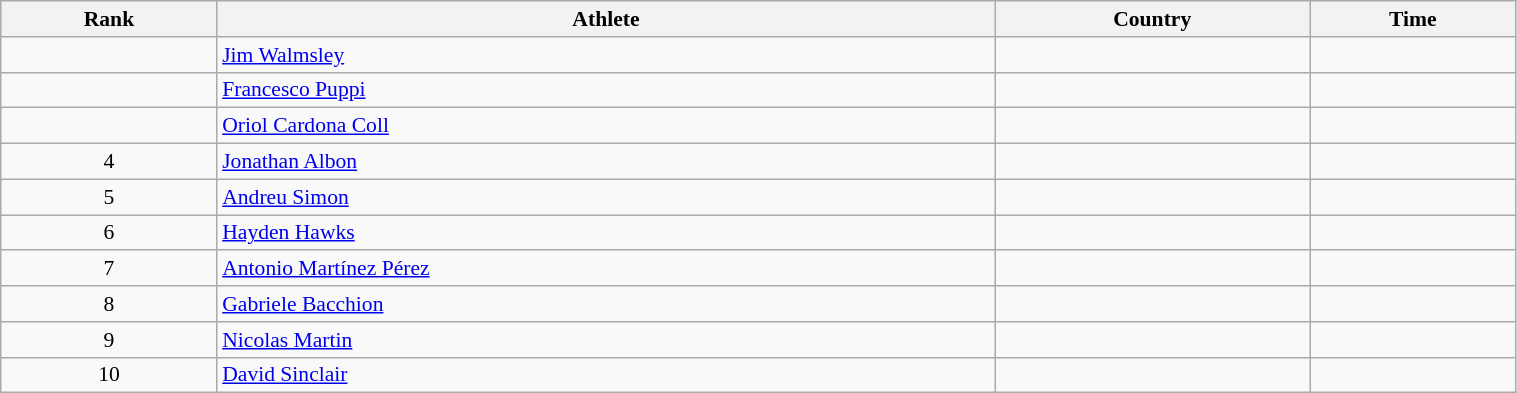<table class="wikitable" width=80% style="font-size:90%; text-align:left;">
<tr>
<th>Rank</th>
<th>Athlete</th>
<th>Country</th>
<th>Time</th>
</tr>
<tr>
<td align="center"></td>
<td><a href='#'>Jim Walmsley</a></td>
<td></td>
<td></td>
</tr>
<tr>
<td align="center"></td>
<td><a href='#'>Francesco Puppi</a></td>
<td></td>
<td></td>
</tr>
<tr>
<td align="center"></td>
<td><a href='#'>Oriol Cardona Coll</a></td>
<td></td>
<td></td>
</tr>
<tr>
<td align="center">4</td>
<td><a href='#'>Jonathan Albon</a></td>
<td></td>
<td></td>
</tr>
<tr>
<td align="center">5</td>
<td><a href='#'>Andreu Simon</a></td>
<td></td>
<td></td>
</tr>
<tr>
<td align="center">6</td>
<td><a href='#'>Hayden Hawks</a></td>
<td></td>
<td></td>
</tr>
<tr>
<td align="center">7</td>
<td><a href='#'>Antonio Martínez Pérez</a></td>
<td></td>
<td></td>
</tr>
<tr>
<td align="center">8</td>
<td><a href='#'>Gabriele Bacchion</a></td>
<td></td>
<td></td>
</tr>
<tr>
<td align="center">9</td>
<td><a href='#'>Nicolas Martin</a></td>
<td></td>
<td></td>
</tr>
<tr>
<td align="center">10</td>
<td><a href='#'>David Sinclair</a></td>
<td></td>
<td></td>
</tr>
</table>
